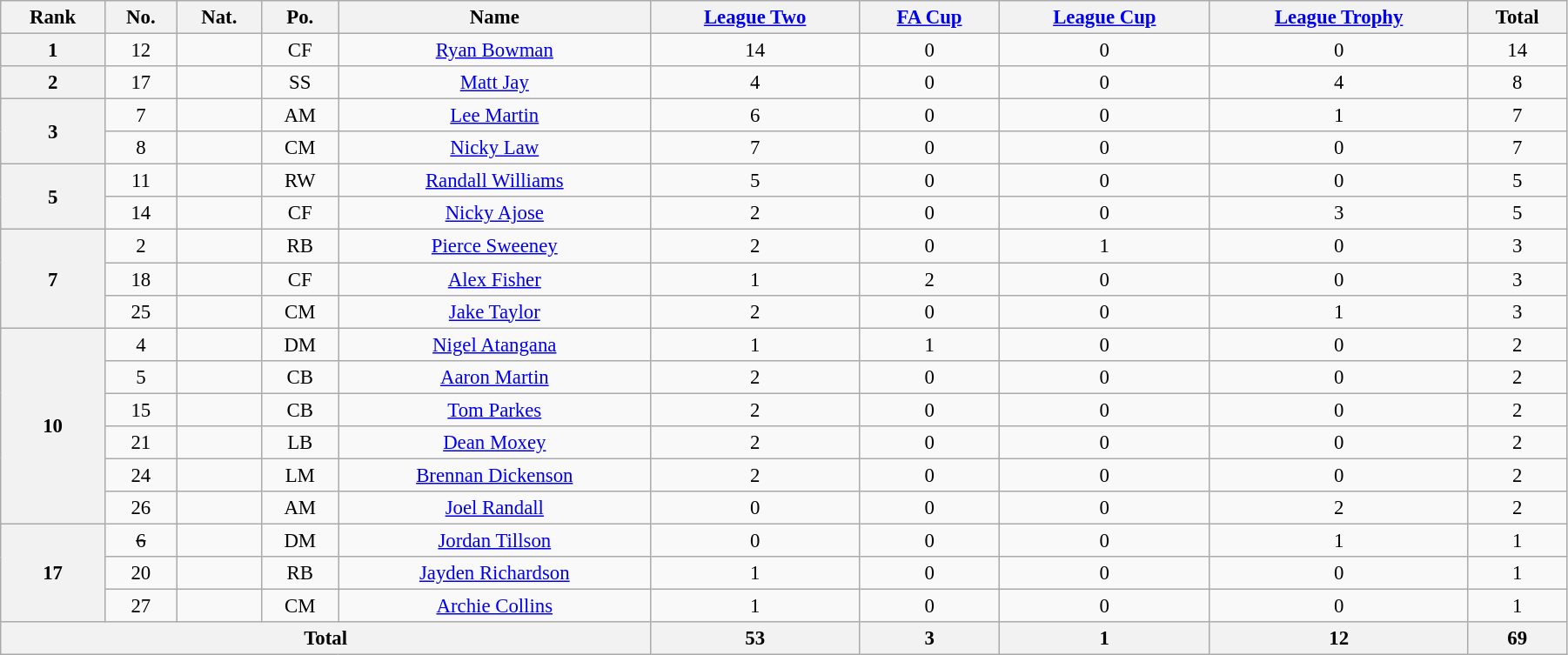<table class="wikitable" style="text-align:center; font-size:95%; width:95%;">
<tr>
<th>Rank</th>
<th>No.</th>
<th>Nat.</th>
<th>Po.</th>
<th>Name</th>
<th><a href='#'>League Two</a></th>
<th><a href='#'>FA Cup</a></th>
<th><a href='#'>League Cup</a></th>
<th><a href='#'>League Trophy</a></th>
<th>Total</th>
</tr>
<tr>
<th rowspan=1>1</th>
<td>12</td>
<td></td>
<td>CF</td>
<td><a href='#'>Ryan Bowman</a></td>
<td>14</td>
<td>0</td>
<td>0</td>
<td>0</td>
<td>14</td>
</tr>
<tr>
<th rowspan=1>2</th>
<td>17</td>
<td></td>
<td>SS</td>
<td><a href='#'>Matt Jay</a></td>
<td>4</td>
<td>0</td>
<td>0</td>
<td>4</td>
<td>8</td>
</tr>
<tr>
<th rowspan=2>3</th>
<td>7</td>
<td></td>
<td>AM</td>
<td><a href='#'>Lee Martin</a></td>
<td>6</td>
<td>0</td>
<td>0</td>
<td>1</td>
<td>7</td>
</tr>
<tr>
<td>8</td>
<td></td>
<td>CM</td>
<td><a href='#'>Nicky Law</a></td>
<td>7</td>
<td>0</td>
<td>0</td>
<td>0</td>
<td>7</td>
</tr>
<tr>
<th rowspan=2>5</th>
<td>11</td>
<td></td>
<td>RW</td>
<td><a href='#'>Randall Williams</a></td>
<td>5</td>
<td>0</td>
<td>0</td>
<td>0</td>
<td>5</td>
</tr>
<tr>
<td>14</td>
<td></td>
<td>CF</td>
<td><a href='#'>Nicky Ajose</a></td>
<td>2</td>
<td>0</td>
<td>0</td>
<td>3</td>
<td>5</td>
</tr>
<tr>
<th rowspan=3>7</th>
<td>2</td>
<td></td>
<td>RB</td>
<td><a href='#'>Pierce Sweeney</a></td>
<td>2</td>
<td>0</td>
<td>1</td>
<td>0</td>
<td>3</td>
</tr>
<tr>
<td>18</td>
<td></td>
<td>CF</td>
<td><a href='#'>Alex Fisher</a></td>
<td>1</td>
<td>2</td>
<td>0</td>
<td>0</td>
<td>3</td>
</tr>
<tr>
<td>25</td>
<td></td>
<td>CM</td>
<td><a href='#'>Jake Taylor</a></td>
<td>2</td>
<td>0</td>
<td>0</td>
<td>1</td>
<td>3</td>
</tr>
<tr>
<th rowspan=6>10</th>
<td>4</td>
<td></td>
<td>DM</td>
<td><a href='#'>Nigel Atangana</a></td>
<td>1</td>
<td>1</td>
<td>0</td>
<td>0</td>
<td>2</td>
</tr>
<tr>
<td>5</td>
<td></td>
<td>CB</td>
<td><a href='#'>Aaron Martin</a></td>
<td>2</td>
<td>0</td>
<td>0</td>
<td>0</td>
<td>2</td>
</tr>
<tr>
<td>15</td>
<td></td>
<td>CB</td>
<td><a href='#'>Tom Parkes</a></td>
<td>2</td>
<td>0</td>
<td>0</td>
<td>0</td>
<td>2</td>
</tr>
<tr>
<td>21</td>
<td></td>
<td>LB</td>
<td><a href='#'>Dean Moxey</a></td>
<td>2</td>
<td>0</td>
<td>0</td>
<td>0</td>
<td>2</td>
</tr>
<tr>
<td>24</td>
<td></td>
<td>LM</td>
<td><a href='#'>Brennan Dickenson</a></td>
<td>2</td>
<td>0</td>
<td>0</td>
<td>0</td>
<td>2</td>
</tr>
<tr>
<td>26</td>
<td></td>
<td>AM</td>
<td><a href='#'>Joel Randall</a></td>
<td>0</td>
<td>0</td>
<td>0</td>
<td>2</td>
<td>2</td>
</tr>
<tr>
<th rowspan=3>17</th>
<td><s>6</s></td>
<td></td>
<td>DM</td>
<td><a href='#'>Jordan Tillson</a></td>
<td>0</td>
<td>0</td>
<td>0</td>
<td>1</td>
<td>1</td>
</tr>
<tr>
<td>20</td>
<td></td>
<td>RB</td>
<td><a href='#'>Jayden Richardson</a></td>
<td>1</td>
<td>0</td>
<td>0</td>
<td>0</td>
<td>1</td>
</tr>
<tr>
<td>27</td>
<td></td>
<td>CM</td>
<td><a href='#'>Archie Collins</a></td>
<td>1</td>
<td>0</td>
<td>0</td>
<td>0</td>
<td>1</td>
</tr>
<tr>
<th colspan=5>Total</th>
<th>53</th>
<th>3</th>
<th>1</th>
<th>12</th>
<th>69</th>
</tr>
</table>
